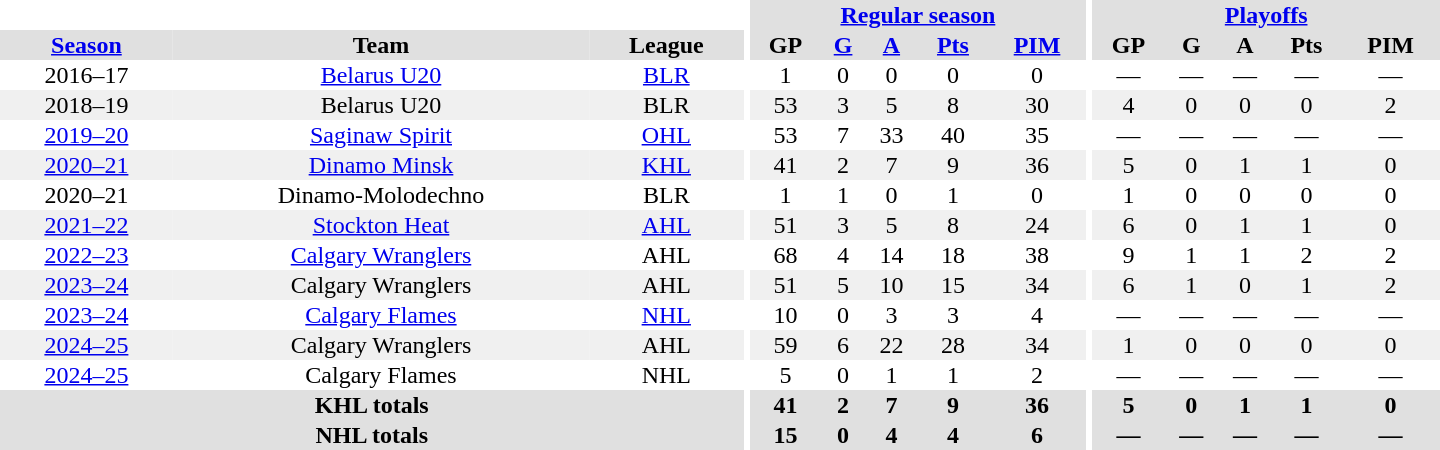<table border="0" cellpadding="1" cellspacing="0" style="text-align:center; width:60em">
<tr bgcolor="#e0e0e0">
<th colspan="3" bgcolor="#ffffff"></th>
<th rowspan="100" bgcolor="#ffffff"></th>
<th colspan="5"><a href='#'>Regular season</a></th>
<th rowspan="100" bgcolor="#ffffff"></th>
<th colspan="5"><a href='#'>Playoffs</a></th>
</tr>
<tr bgcolor="#e0e0e0">
<th><a href='#'>Season</a></th>
<th>Team</th>
<th>League</th>
<th>GP</th>
<th><a href='#'>G</a></th>
<th><a href='#'>A</a></th>
<th><a href='#'>Pts</a></th>
<th><a href='#'>PIM</a></th>
<th>GP</th>
<th>G</th>
<th>A</th>
<th>Pts</th>
<th>PIM</th>
</tr>
<tr>
<td>2016–17</td>
<td><a href='#'>Belarus U20</a></td>
<td><a href='#'>BLR</a></td>
<td>1</td>
<td>0</td>
<td>0</td>
<td>0</td>
<td>0</td>
<td>—</td>
<td>—</td>
<td>—</td>
<td>—</td>
<td>—</td>
</tr>
<tr bgcolor="#f0f0f0">
<td>2018–19</td>
<td>Belarus U20</td>
<td>BLR</td>
<td>53</td>
<td>3</td>
<td>5</td>
<td>8</td>
<td>30</td>
<td>4</td>
<td>0</td>
<td>0</td>
<td>0</td>
<td>2</td>
</tr>
<tr>
<td><a href='#'>2019–20</a></td>
<td><a href='#'>Saginaw Spirit</a></td>
<td><a href='#'>OHL</a></td>
<td>53</td>
<td>7</td>
<td>33</td>
<td>40</td>
<td>35</td>
<td>—</td>
<td>—</td>
<td>—</td>
<td>—</td>
<td>—</td>
</tr>
<tr bgcolor="#f0f0f0">
<td><a href='#'>2020–21</a></td>
<td><a href='#'>Dinamo Minsk</a></td>
<td><a href='#'>KHL</a></td>
<td>41</td>
<td>2</td>
<td>7</td>
<td>9</td>
<td>36</td>
<td>5</td>
<td>0</td>
<td>1</td>
<td>1</td>
<td>0</td>
</tr>
<tr>
<td>2020–21</td>
<td>Dinamo-Molodechno</td>
<td>BLR</td>
<td>1</td>
<td>1</td>
<td>0</td>
<td>1</td>
<td>0</td>
<td>1</td>
<td>0</td>
<td>0</td>
<td>0</td>
<td>0</td>
</tr>
<tr bgcolor="#f0f0f0">
<td><a href='#'>2021–22</a></td>
<td><a href='#'>Stockton Heat</a></td>
<td><a href='#'>AHL</a></td>
<td>51</td>
<td>3</td>
<td>5</td>
<td>8</td>
<td>24</td>
<td>6</td>
<td>0</td>
<td>1</td>
<td>1</td>
<td>0</td>
</tr>
<tr>
<td><a href='#'>2022–23</a></td>
<td><a href='#'>Calgary Wranglers</a></td>
<td>AHL</td>
<td>68</td>
<td>4</td>
<td>14</td>
<td>18</td>
<td>38</td>
<td>9</td>
<td>1</td>
<td>1</td>
<td>2</td>
<td>2</td>
</tr>
<tr bgcolor="#f0f0f0">
<td><a href='#'>2023–24</a></td>
<td>Calgary Wranglers</td>
<td>AHL</td>
<td>51</td>
<td>5</td>
<td>10</td>
<td>15</td>
<td>34</td>
<td>6</td>
<td>1</td>
<td>0</td>
<td>1</td>
<td>2</td>
</tr>
<tr>
<td><a href='#'>2023–24</a></td>
<td><a href='#'>Calgary Flames</a></td>
<td><a href='#'>NHL</a></td>
<td>10</td>
<td>0</td>
<td>3</td>
<td>3</td>
<td>4</td>
<td>—</td>
<td>—</td>
<td>—</td>
<td>—</td>
<td>—</td>
</tr>
<tr bgcolor="#f0f0f0">
<td><a href='#'>2024–25</a></td>
<td>Calgary Wranglers</td>
<td>AHL</td>
<td>59</td>
<td>6</td>
<td>22</td>
<td>28</td>
<td>34</td>
<td>1</td>
<td>0</td>
<td>0</td>
<td>0</td>
<td>0</td>
</tr>
<tr>
<td><a href='#'>2024–25</a></td>
<td>Calgary Flames</td>
<td>NHL</td>
<td>5</td>
<td>0</td>
<td>1</td>
<td>1</td>
<td>2</td>
<td>—</td>
<td>—</td>
<td>—</td>
<td>—</td>
<td>—</td>
</tr>
<tr bgcolor="#e0e0e0">
<th colspan="3">KHL totals</th>
<th>41</th>
<th>2</th>
<th>7</th>
<th>9</th>
<th>36</th>
<th>5</th>
<th>0</th>
<th>1</th>
<th>1</th>
<th>0</th>
</tr>
<tr bgcolor="#e0e0e0">
<th colspan="3">NHL totals</th>
<th>15</th>
<th>0</th>
<th>4</th>
<th>4</th>
<th>6</th>
<th>—</th>
<th>—</th>
<th>—</th>
<th>—</th>
<th>—</th>
</tr>
</table>
